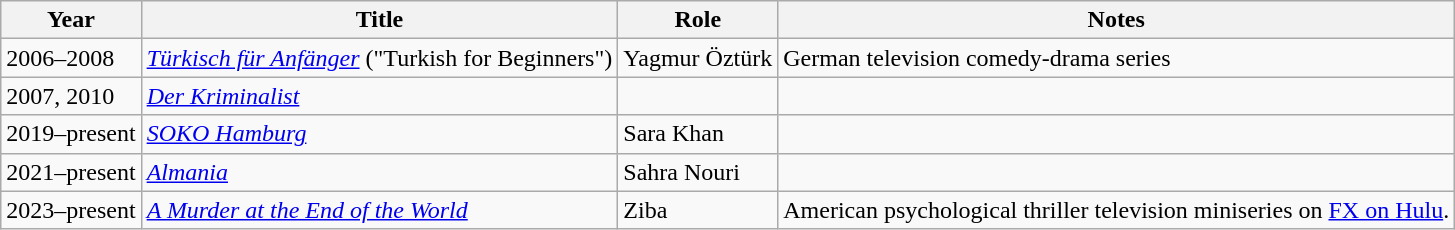<table class="wikitable sortable">
<tr>
<th>Year</th>
<th>Title</th>
<th>Role</th>
<th class="unsortable">Notes</th>
</tr>
<tr>
<td>2006–2008</td>
<td><em><a href='#'>Türkisch für Anfänger</a></em> ("Turkish for Beginners")</td>
<td>Yagmur Öztürk</td>
<td>German television comedy-drama series</td>
</tr>
<tr>
<td>2007, 2010</td>
<td><em><a href='#'>Der Kriminalist</a></em></td>
<td></td>
<td></td>
</tr>
<tr>
<td>2019–present</td>
<td><em><a href='#'>SOKO Hamburg</a></em></td>
<td>Sara Khan</td>
<td></td>
</tr>
<tr>
<td>2021–present</td>
<td><em><a href='#'>Almania</a></em></td>
<td>Sahra Nouri</td>
<td></td>
</tr>
<tr>
<td>2023–present</td>
<td><em><a href='#'>A Murder at the End of the World</a></em></td>
<td>Ziba</td>
<td>American psychological thriller television miniseries on <a href='#'>FX on Hulu</a>.</td>
</tr>
</table>
